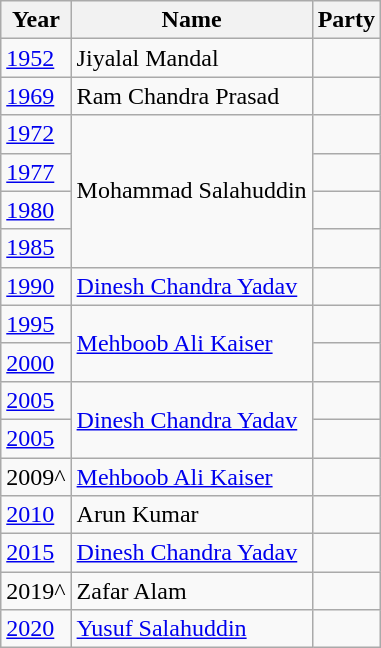<table class="wikitable sortable">
<tr>
<th>Year</th>
<th>Name</th>
<th colspan="2">Party</th>
</tr>
<tr>
<td><a href='#'>1952</a></td>
<td>Jiyalal Mandal</td>
<td></td>
</tr>
<tr>
<td><a href='#'>1969</a></td>
<td>Ram Chandra Prasad</td>
<td></td>
</tr>
<tr>
<td><a href='#'>1972</a></td>
<td rowspan="4">Mohammad Salahuddin</td>
<td></td>
</tr>
<tr>
<td><a href='#'>1977</a></td>
</tr>
<tr>
<td><a href='#'>1980</a></td>
<td></td>
</tr>
<tr>
<td><a href='#'>1985</a></td>
<td></td>
</tr>
<tr>
<td><a href='#'>1990</a></td>
<td><a href='#'>Dinesh Chandra Yadav</a></td>
<td></td>
</tr>
<tr>
<td><a href='#'>1995</a></td>
<td rowspan="2"><a href='#'>Mehboob Ali Kaiser</a></td>
<td></td>
</tr>
<tr>
<td><a href='#'>2000</a></td>
</tr>
<tr>
<td><a href='#'>2005</a></td>
<td rowspan="2"><a href='#'>Dinesh Chandra Yadav</a></td>
<td></td>
</tr>
<tr>
<td><a href='#'>2005</a></td>
</tr>
<tr>
<td>2009^</td>
<td><a href='#'>Mehboob Ali Kaiser</a></td>
<td></td>
</tr>
<tr>
<td><a href='#'>2010</a></td>
<td>Arun Kumar</td>
<td></td>
</tr>
<tr>
<td><a href='#'>2015</a></td>
<td><a href='#'>Dinesh Chandra Yadav</a></td>
</tr>
<tr>
<td>2019^</td>
<td>Zafar Alam</td>
<td></td>
</tr>
<tr>
<td><a href='#'>2020</a></td>
<td><a href='#'>Yusuf Salahuddin</a></td>
</tr>
</table>
